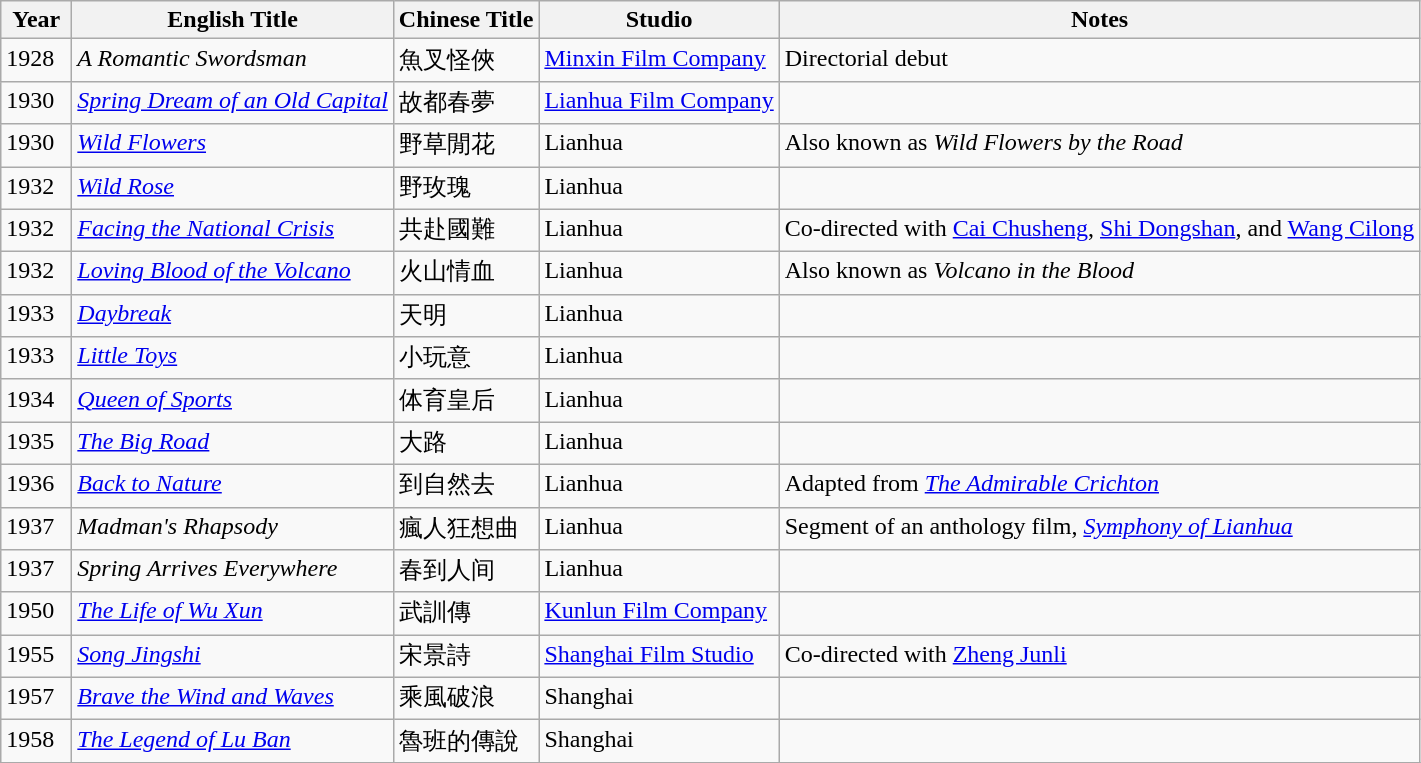<table class="wikitable">
<tr>
<th align="left" valign="top" width="40">Year</th>
<th align="left" valign="top">English Title</th>
<th align="left" valign="top">Chinese Title</th>
<th align="left" valign="top">Studio</th>
<th align="left" valign="top">Notes</th>
</tr>
<tr>
<td align="left" valign="top">1928</td>
<td align="left" valign="top"><em>A Romantic Swordsman</em></td>
<td align="left" valign="top">魚叉怪俠</td>
<td align="left" valign="top"><a href='#'>Minxin Film Company</a></td>
<td align="left" valign="top">Directorial debut</td>
</tr>
<tr>
<td align="left" valign="top">1930</td>
<td align="left" valign="top"><em><a href='#'>Spring Dream of an Old Capital</a></em></td>
<td align="left" valign="top">故都春夢</td>
<td align="left" valign="top"><a href='#'>Lianhua Film Company</a></td>
<td align="left" valign="top"></td>
</tr>
<tr>
<td align="left" valign="top">1930</td>
<td align="left" valign="top"><em><a href='#'>Wild Flowers</a></em></td>
<td align="left" valign="top">野草閒花</td>
<td align="left" valign="top">Lianhua</td>
<td align="left" valign="top">Also known as <em>Wild Flowers by the Road</em></td>
</tr>
<tr>
<td align="left" valign="top">1932</td>
<td align="left" valign="top"><em><a href='#'>Wild Rose</a></em></td>
<td align="left" valign="top">野玫瑰</td>
<td align="left" valign="top">Lianhua</td>
<td align="left" valign="top"></td>
</tr>
<tr>
<td align="left" valign="top">1932</td>
<td align="left" valign="top"><em><a href='#'>Facing the National Crisis</a></em></td>
<td align="left" valign="top">共赴國難</td>
<td align="left" valign="top">Lianhua</td>
<td align="left" valign="top">Co-directed with <a href='#'>Cai Chusheng</a>, <a href='#'>Shi Dongshan</a>, and <a href='#'>Wang Cilong</a></td>
</tr>
<tr>
<td align="left" valign="top">1932</td>
<td align="left" valign="top"><em><a href='#'>Loving Blood of the Volcano</a></em></td>
<td align="left" valign="top">火山情血</td>
<td align="left" valign="top">Lianhua</td>
<td align="left" valign="top">Also known as <em>Volcano in the Blood</em></td>
</tr>
<tr>
<td align="left" valign="top">1933</td>
<td align="left" valign="top"><em><a href='#'>Daybreak</a></em></td>
<td align="left" valign="top">天明</td>
<td align="left" valign="top">Lianhua</td>
<td align="left" valign="top"></td>
</tr>
<tr>
<td align="left" valign="top">1933</td>
<td align="left" valign="top"><em><a href='#'>Little Toys</a></em></td>
<td align="left" valign="top">小玩意</td>
<td align="left" valign="top">Lianhua</td>
<td align="left" valign="top"></td>
</tr>
<tr>
<td align="left" valign="top">1934</td>
<td align="left" valign="top"><em><a href='#'>Queen of Sports</a></em></td>
<td align="left" valign="top">体育皇后</td>
<td align="left" valign="top">Lianhua</td>
<td align="left" valign="top"></td>
</tr>
<tr>
<td align="left" valign="top">1935</td>
<td align="left" valign="top"><em><a href='#'>The Big Road</a></em></td>
<td align="left" valign="top">大路</td>
<td align="left" valign="top">Lianhua</td>
<td align="left" valign="top"></td>
</tr>
<tr>
<td align="left" valign="top">1936</td>
<td align="left" valign="top"><em><a href='#'>Back to Nature</a></em></td>
<td align="left" valign="top">到自然去</td>
<td align="left" valign="top">Lianhua</td>
<td align="left" valign="top">Adapted from <em><a href='#'>The Admirable Crichton</a></em></td>
</tr>
<tr>
<td align="left" valign="top">1937</td>
<td align="left" valign="top"><em>Madman's Rhapsody</em></td>
<td align="left" valign="top">瘋人狂想曲</td>
<td align="left" valign="top">Lianhua</td>
<td align="left" valign="top">Segment of an anthology film, <em><a href='#'>Symphony of Lianhua</a></em></td>
</tr>
<tr>
<td align="left" valign="top">1937</td>
<td align="left" valign="top"><em>Spring Arrives Everywhere</em></td>
<td align="left" valign="top">春到人间</td>
<td align="left" valign="top">Lianhua</td>
<td align="left" valign="top"></td>
</tr>
<tr>
<td align="left" valign="top">1950</td>
<td align="left" valign="top"><em><a href='#'>The Life of Wu Xun</a></em></td>
<td align="left" valign="top">武訓傳</td>
<td align="left" valign="top"><a href='#'>Kunlun Film Company</a></td>
<td align="left" valign="top"></td>
</tr>
<tr>
<td align="left" valign="top">1955</td>
<td align="left" valign="top"><em><a href='#'>Song Jingshi</a></em></td>
<td align="left" valign="top">宋景詩</td>
<td align="left" valign="top"><a href='#'>Shanghai Film Studio</a></td>
<td align="left" valign="top">Co-directed with <a href='#'>Zheng Junli</a></td>
</tr>
<tr>
<td align="left" valign="top">1957</td>
<td align="left" valign="top"><em><a href='#'>Brave the Wind and Waves</a></em></td>
<td align="left" valign="top">乘風破浪</td>
<td align="left" valign="top">Shanghai</td>
<td align="left" valign="top"></td>
</tr>
<tr>
<td align="left" valign="top">1958</td>
<td align="left" valign="top"><em><a href='#'>The Legend of Lu Ban</a></em></td>
<td align="left" valign="top">魯班的傳說</td>
<td align="left" valign="top">Shanghai</td>
<td align="left" valign="top"></td>
</tr>
<tr>
</tr>
</table>
